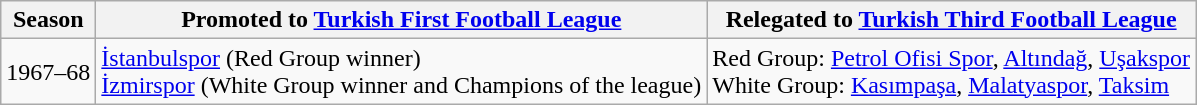<table class="wikitable">
<tr>
<th>Season</th>
<th>Promoted to <a href='#'>Turkish First Football League</a></th>
<th>Relegated to <a href='#'>Turkish Third Football League</a></th>
</tr>
<tr>
<td>1967–68</td>
<td><a href='#'>İstanbulspor</a> (Red Group winner)<br><a href='#'>İzmirspor</a> (White Group winner and Champions of the league)</td>
<td>Red Group: <a href='#'>Petrol Ofisi Spor</a>, <a href='#'>Altındağ</a>, <a href='#'>Uşakspor</a><br>White Group: <a href='#'>Kasımpaşa</a>, <a href='#'>Malatyaspor</a>, <a href='#'>Taksim</a></td>
</tr>
</table>
